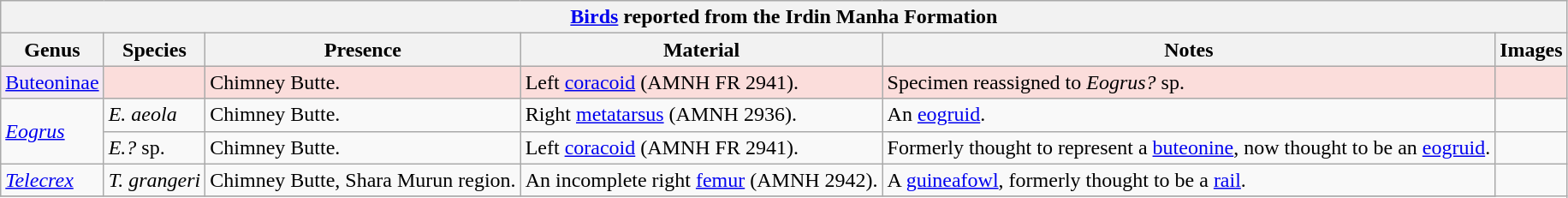<table class="wikitable" align="center">
<tr>
<th colspan="6" align="center"><strong><a href='#'>Birds</a> reported from the Irdin Manha Formation</strong></th>
</tr>
<tr>
<th>Genus</th>
<th>Species</th>
<th>Presence</th>
<th><strong>Material</strong></th>
<th>Notes</th>
<th>Images</th>
</tr>
<tr>
<td style="background:#f3e9f3;"><a href='#'>Buteoninae</a></td>
<td style="background:#fbdddb;"></td>
<td style="background:#fbdddb;">Chimney Butte.</td>
<td style="background:#fbdddb;">Left <a href='#'>coracoid</a> (AMNH FR 2941).</td>
<td style="background:#fbdddb;">Specimen reassigned to <em>Eogrus?</em> sp.</td>
<td style="background:#fbdddb;"></td>
</tr>
<tr>
<td rowspan="2"><em><a href='#'>Eogrus</a></em></td>
<td><em>E. aeola</em></td>
<td>Chimney Butte.</td>
<td>Right <a href='#'>metatarsus</a> (AMNH 2936).</td>
<td>An <a href='#'>eogruid</a>.</td>
<td></td>
</tr>
<tr>
<td><em>E.?</em> sp.</td>
<td>Chimney Butte.</td>
<td>Left <a href='#'>coracoid</a> (AMNH FR 2941).</td>
<td>Formerly thought to represent a <a href='#'>buteonine</a>, now thought to be an <a href='#'>eogruid</a>.</td>
<td></td>
</tr>
<tr>
<td><em><a href='#'>Telecrex</a></em></td>
<td><em>T. grangeri</em></td>
<td>Chimney Butte, Shara Murun region.</td>
<td>An incomplete right <a href='#'>femur</a> (AMNH 2942).</td>
<td>A <a href='#'>guineafowl</a>, formerly thought to be a <a href='#'>rail</a>.</td>
</tr>
<tr>
</tr>
</table>
